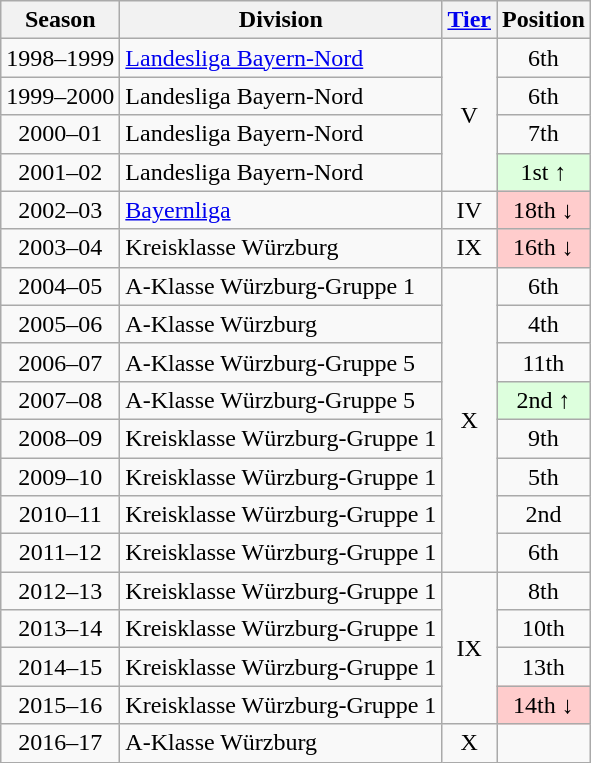<table class="wikitable">
<tr>
<th>Season</th>
<th>Division</th>
<th><a href='#'>Tier</a></th>
<th>Position</th>
</tr>
<tr align="center">
<td>1998–1999</td>
<td align="left"><a href='#'>Landesliga Bayern-Nord</a></td>
<td rowspan=4>V</td>
<td>6th</td>
</tr>
<tr align="center">
<td>1999–2000</td>
<td align="left">Landesliga Bayern-Nord</td>
<td>6th</td>
</tr>
<tr align="center">
<td>2000–01</td>
<td align="left">Landesliga Bayern-Nord</td>
<td>7th</td>
</tr>
<tr align="center">
<td>2001–02</td>
<td align="left">Landesliga Bayern-Nord</td>
<td style="background:#ddffdd">1st ↑</td>
</tr>
<tr align="center">
<td>2002–03</td>
<td align="left"><a href='#'>Bayernliga</a></td>
<td>IV</td>
<td style="background:#ffcccc">18th ↓</td>
</tr>
<tr align="center">
<td>2003–04</td>
<td align="left">Kreisklasse Würzburg</td>
<td>IX</td>
<td style="background:#ffcccc">16th ↓</td>
</tr>
<tr align="center">
<td>2004–05</td>
<td align="left">A-Klasse Würzburg-Gruppe 1</td>
<td rowspan=8>X</td>
<td>6th</td>
</tr>
<tr align="center">
<td>2005–06</td>
<td align="left">A-Klasse Würzburg</td>
<td>4th</td>
</tr>
<tr align="center">
<td>2006–07</td>
<td align="left">A-Klasse Würzburg-Gruppe 5</td>
<td>11th</td>
</tr>
<tr align="center">
<td>2007–08</td>
<td align="left">A-Klasse Würzburg-Gruppe 5</td>
<td style="background:#ddffdd">2nd ↑</td>
</tr>
<tr align="center">
<td>2008–09</td>
<td align="left">Kreisklasse Würzburg-Gruppe 1</td>
<td>9th</td>
</tr>
<tr align="center">
<td>2009–10</td>
<td align="left">Kreisklasse Würzburg-Gruppe 1</td>
<td>5th</td>
</tr>
<tr align="center">
<td>2010–11</td>
<td align="left">Kreisklasse Würzburg-Gruppe 1</td>
<td>2nd</td>
</tr>
<tr align="center">
<td>2011–12</td>
<td align="left">Kreisklasse Würzburg-Gruppe 1</td>
<td>6th</td>
</tr>
<tr align="center">
<td>2012–13</td>
<td align="left">Kreisklasse Würzburg-Gruppe 1</td>
<td rowspan=4>IX</td>
<td>8th</td>
</tr>
<tr align="center">
<td>2013–14</td>
<td align="left">Kreisklasse Würzburg-Gruppe 1</td>
<td>10th</td>
</tr>
<tr align="center">
<td>2014–15</td>
<td align="left">Kreisklasse Würzburg-Gruppe 1</td>
<td>13th</td>
</tr>
<tr align="center">
<td>2015–16</td>
<td align="left">Kreisklasse Würzburg-Gruppe 1</td>
<td style="background:#ffcccc">14th ↓</td>
</tr>
<tr align="center">
<td>2016–17</td>
<td align="left">A-Klasse Würzburg</td>
<td>X</td>
<td></td>
</tr>
</table>
